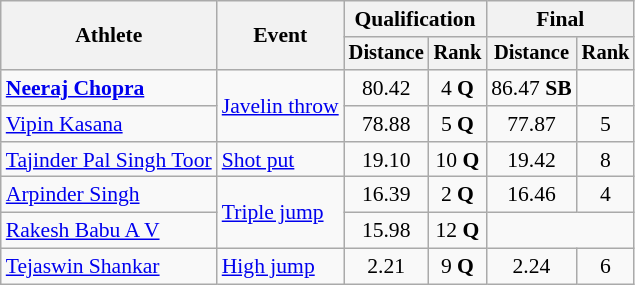<table class=wikitable style=font-size:90%;text-align:center;>
<tr>
<th rowspan=2>Athlete</th>
<th rowspan=2>Event</th>
<th colspan=2>Qualification</th>
<th colspan=2>Final</th>
</tr>
<tr style=font-size:95%>
<th>Distance</th>
<th>Rank</th>
<th>Distance</th>
<th>Rank</th>
</tr>
<tr>
<td align=left><strong><a href='#'>Neeraj Chopra</a></strong></td>
<td align=left rowspan="2"><a href='#'>Javelin throw</a></td>
<td>80.42</td>
<td>4 <strong>Q</strong></td>
<td>86.47 <strong>SB</strong></td>
<td></td>
</tr>
<tr>
<td align=left><a href='#'>Vipin Kasana</a></td>
<td>78.88</td>
<td>5 <strong>Q</strong></td>
<td>77.87</td>
<td>5</td>
</tr>
<tr>
<td align=left><a href='#'>Tajinder Pal Singh Toor</a></td>
<td align=left><a href='#'>Shot put</a></td>
<td>19.10</td>
<td>10 <strong>Q</strong></td>
<td>19.42</td>
<td>8</td>
</tr>
<tr>
<td align=left><a href='#'>Arpinder Singh</a></td>
<td align=left rowspan="2"><a href='#'>Triple jump</a></td>
<td>16.39</td>
<td>2 <strong>Q</strong></td>
<td>16.46</td>
<td>4</td>
</tr>
<tr>
<td align=left><a href='#'>Rakesh Babu A V</a></td>
<td>15.98</td>
<td>12 <strong>Q</strong></td>
<td colspan="2"></td>
</tr>
<tr>
<td align=left><a href='#'>Tejaswin Shankar</a></td>
<td align=left><a href='#'>High jump</a></td>
<td>2.21</td>
<td>9 <strong>Q</strong></td>
<td>2.24</td>
<td>6</td>
</tr>
</table>
